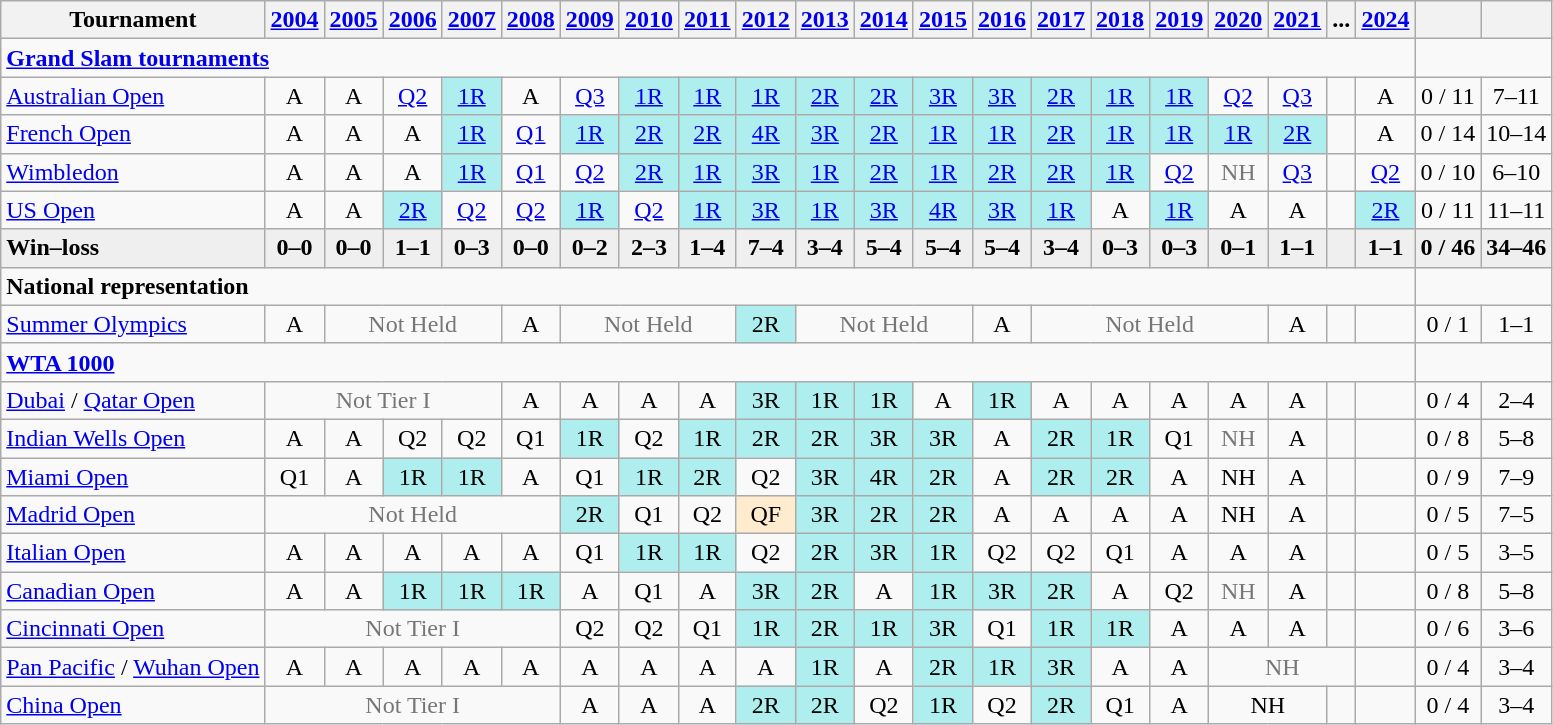<table class=wikitable style=text-align:center>
<tr>
<th>Tournament</th>
<th><a href='#'>2004</a></th>
<th><a href='#'>2005</a></th>
<th><a href='#'>2006</a></th>
<th><a href='#'>2007</a></th>
<th><a href='#'>2008</a></th>
<th><a href='#'>2009</a></th>
<th><a href='#'>2010</a></th>
<th><a href='#'>2011</a></th>
<th><a href='#'>2012</a></th>
<th><a href='#'>2013</a></th>
<th><a href='#'>2014</a></th>
<th><a href='#'>2015</a></th>
<th><a href='#'>2016</a></th>
<th><a href='#'>2017</a></th>
<th><a href='#'>2018</a></th>
<th><a href='#'>2019</a></th>
<th><a href='#'>2020</a></th>
<th><a href='#'>2021</a></th>
<th>...</th>
<th><a href='#'>2024</a></th>
<th></th>
<th></th>
</tr>
<tr>
<td align=left colspan="21"><strong><a href='#'>Grand Slam tournaments</a></strong></td>
</tr>
<tr>
<td align="left"><a href='#'>Australian Open</a></td>
<td>A</td>
<td>A</td>
<td><a href='#'>Q2</a></td>
<td bgcolor="afeeee"><a href='#'>1R</a></td>
<td>A</td>
<td><a href='#'>Q3</a></td>
<td bgcolor="afeeee"><a href='#'>1R</a></td>
<td bgcolor="afeeee"><a href='#'>1R</a></td>
<td bgcolor="afeeee"><a href='#'>1R</a></td>
<td bgcolor="afeeee"><a href='#'>2R</a></td>
<td bgcolor="afeeee"><a href='#'>2R</a></td>
<td bgcolor="afeeee"><a href='#'>3R</a></td>
<td bgcolor="afeeee"><a href='#'>3R</a></td>
<td bgcolor="afeeee"><a href='#'>2R</a></td>
<td bgcolor="afeeee"><a href='#'>1R</a></td>
<td bgcolor="afeeee"><a href='#'>1R</a></td>
<td><a href='#'>Q2</a></td>
<td><a href='#'>Q3</a></td>
<td></td>
<td>A</td>
<td>0 / 11</td>
<td>7–11</td>
</tr>
<tr>
<td align="left"><a href='#'>French Open</a></td>
<td>A</td>
<td>A</td>
<td>A</td>
<td bgcolor="afeeee"><a href='#'>1R</a></td>
<td><a href='#'>Q1</a></td>
<td bgcolor="afeeee"><a href='#'>1R</a></td>
<td bgcolor="afeeee"><a href='#'>2R</a></td>
<td bgcolor="afeeee"><a href='#'>2R</a></td>
<td bgcolor="afeeee"><a href='#'>4R</a></td>
<td bgcolor="afeeee"><a href='#'>3R</a></td>
<td bgcolor="afeeee"><a href='#'>2R</a></td>
<td bgcolor="afeeee"><a href='#'>1R</a></td>
<td bgcolor="afeeee"><a href='#'>1R</a></td>
<td bgcolor="afeeee"><a href='#'>2R</a></td>
<td bgcolor="afeeee"><a href='#'>1R</a></td>
<td bgcolor="afeeee"><a href='#'>1R</a></td>
<td bgcolor="afeeee"><a href='#'>1R</a></td>
<td bgcolor="afeeee"><a href='#'>2R</a></td>
<td></td>
<td>A</td>
<td>0 / 14</td>
<td>10–14</td>
</tr>
<tr>
<td align="left"><a href='#'>Wimbledon</a></td>
<td>A</td>
<td>A</td>
<td>A</td>
<td bgcolor="afeeee"><a href='#'>1R</a></td>
<td><a href='#'>Q1</a></td>
<td><a href='#'>Q2</a></td>
<td bgcolor="afeeee"><a href='#'>2R</a></td>
<td bgcolor="afeeee"><a href='#'>1R</a></td>
<td bgcolor="afeeee"><a href='#'>3R</a></td>
<td bgcolor="afeeee"><a href='#'>1R</a></td>
<td bgcolor="afeeee"><a href='#'>2R</a></td>
<td bgcolor="afeeee"><a href='#'>1R</a></td>
<td bgcolor="afeeee"><a href='#'>2R</a></td>
<td bgcolor="afeeee"><a href='#'>2R</a></td>
<td bgcolor="afeeee"><a href='#'>1R</a></td>
<td><a href='#'>Q2</a></td>
<td style=color:#767676;>NH</td>
<td><a href='#'>Q3</a></td>
<td></td>
<td><a href='#'>Q2</a></td>
<td>0 / 10</td>
<td>6–10</td>
</tr>
<tr>
<td align="left"><a href='#'>US Open</a></td>
<td>A</td>
<td>A</td>
<td bgcolor="afeeee"><a href='#'>2R</a></td>
<td><a href='#'>Q2</a></td>
<td><a href='#'>Q2</a></td>
<td bgcolor="afeeee"><a href='#'>1R</a></td>
<td><a href='#'>Q2</a></td>
<td bgcolor="afeeee"><a href='#'>1R</a></td>
<td bgcolor="afeeee"><a href='#'>3R</a></td>
<td bgcolor="afeeee"><a href='#'>1R</a></td>
<td bgcolor="afeeee"><a href='#'>3R</a></td>
<td bgcolor="afeeee"><a href='#'>4R</a></td>
<td bgcolor="afeeee"><a href='#'>3R</a></td>
<td bgcolor="afeeee"><a href='#'>1R</a></td>
<td>A</td>
<td bgcolor="afeeee"><a href='#'>1R</a></td>
<td>A</td>
<td>A</td>
<td></td>
<td bgcolor="afeeee"><a href='#'>2R</a></td>
<td>0 / 11</td>
<td>11–11</td>
</tr>
<tr style="background:#efefef; font-weight:bold;">
<td style="text-align:left">Win–loss</td>
<td>0–0</td>
<td>0–0</td>
<td>1–1</td>
<td>0–3</td>
<td>0–0</td>
<td>0–2</td>
<td>2–3</td>
<td>1–4</td>
<td>7–4</td>
<td>3–4</td>
<td>5–4</td>
<td>5–4</td>
<td>5–4</td>
<td>3–4</td>
<td>0–3</td>
<td>0–3</td>
<td>0–1</td>
<td>1–1</td>
<td></td>
<td>1–1</td>
<td>0 / 46</td>
<td>34–46</td>
</tr>
<tr>
<td align="left"  colspan="21"><strong>National representation</strong></td>
</tr>
<tr>
<td align="left"><a href='#'>Summer Olympics</a></td>
<td>A</td>
<td style=color:#767676; colspan="3">Not Held</td>
<td>A</td>
<td style=color:#767676; colspan="3">Not Held</td>
<td bgcolor=afeeee>2R</td>
<td style=color:#767676; colspan="3">Not Held</td>
<td>A</td>
<td style=color:#767676; colspan="4">Not Held</td>
<td>A</td>
<td></td>
<td></td>
<td>0 / 1</td>
<td>1–1</td>
</tr>
<tr>
<td align="left"  colspan="21"><strong><a href='#'>WTA 1000</a></strong></td>
</tr>
<tr>
<td align="left"><a href='#'>Dubai</a> / <a href='#'>Qatar Open</a></td>
<td style=color:#767676; colspan="4">Not Tier I</td>
<td>A</td>
<td>A</td>
<td>A</td>
<td>A</td>
<td bgcolor=afeeee>3R</td>
<td bgcolor=afeeee>1R</td>
<td bgcolor=afeeee>1R</td>
<td>A</td>
<td bgcolor=afeeee>1R</td>
<td>A</td>
<td>A</td>
<td>A</td>
<td>A</td>
<td>A</td>
<td></td>
<td></td>
<td>0 / 4</td>
<td>2–4</td>
</tr>
<tr>
<td align="left"><a href='#'>Indian Wells Open</a></td>
<td>A</td>
<td>A</td>
<td>Q2</td>
<td>Q2</td>
<td>Q1</td>
<td bgcolor=afeeee>1R</td>
<td>Q2</td>
<td bgcolor=afeeee>1R</td>
<td bgcolor=afeeee>2R</td>
<td bgcolor=afeeee>2R</td>
<td bgcolor=afeeee>3R</td>
<td bgcolor=afeeee>3R</td>
<td>A</td>
<td bgcolor=afeeee>2R</td>
<td bgcolor=afeeee>1R</td>
<td>Q1</td>
<td style="color:#767676;">NH</td>
<td>A</td>
<td></td>
<td></td>
<td>0 / 8</td>
<td>5–8</td>
</tr>
<tr>
<td align="left"><a href='#'>Miami Open</a></td>
<td>Q1</td>
<td>A</td>
<td bgcolor=afeeee>1R</td>
<td bgcolor=afeeee>1R</td>
<td>A</td>
<td>Q1</td>
<td bgcolor=afeeee>1R</td>
<td bgcolor=afeeee>2R</td>
<td>Q2</td>
<td bgcolor=afeeee>3R</td>
<td bgcolor=afeeee>4R</td>
<td bgcolor=afeeee>2R</td>
<td>A</td>
<td bgcolor=afeeee>2R</td>
<td bgcolor=afeeee>2R</td>
<td>A</td>
<td>NH</td>
<td>A</td>
<td></td>
<td></td>
<td>0 / 9</td>
<td>7–9</td>
</tr>
<tr>
<td align="left"><a href='#'>Madrid Open</a></td>
<td style=color:#767676; colspan="5">Not Held</td>
<td bgcolor=afeeee>2R</td>
<td>Q1</td>
<td>Q2</td>
<td bgcolor=ffebcd>QF</td>
<td bgcolor=afeeee>3R</td>
<td bgcolor=afeeee>2R</td>
<td bgcolor=afeeee>2R</td>
<td>A</td>
<td>A</td>
<td>A</td>
<td>A</td>
<td>NH</td>
<td>A</td>
<td></td>
<td></td>
<td>0 / 5</td>
<td>7–5</td>
</tr>
<tr>
<td align="left"><a href='#'>Italian Open</a></td>
<td>A</td>
<td>A</td>
<td>A</td>
<td>A</td>
<td>A</td>
<td>Q1</td>
<td bgcolor=afeeee>1R</td>
<td bgcolor=afeeee>1R</td>
<td>Q2</td>
<td bgcolor=afeeee>2R</td>
<td bgcolor=afeeee>3R</td>
<td bgcolor=afeeee>1R</td>
<td>Q2</td>
<td>Q2</td>
<td>Q1</td>
<td>A</td>
<td>A</td>
<td>A</td>
<td></td>
<td></td>
<td>0 / 5</td>
<td>3–5</td>
</tr>
<tr>
<td align="left"><a href='#'>Canadian Open</a></td>
<td>A</td>
<td>A</td>
<td bgcolor=afeeee>1R</td>
<td bgcolor=afeeee>1R</td>
<td bgcolor=afeeee>1R</td>
<td>A</td>
<td>Q1</td>
<td>A</td>
<td bgcolor=afeeee>3R</td>
<td bgcolor=afeeee>2R</td>
<td>A</td>
<td bgcolor=afeeee>1R</td>
<td bgcolor=afeeee>3R</td>
<td bgcolor=afeeee>2R</td>
<td>A</td>
<td>Q2</td>
<td style=color:#767676;>NH</td>
<td>A</td>
<td></td>
<td></td>
<td>0 / 8</td>
<td>5–8</td>
</tr>
<tr>
<td align="left"><a href='#'>Cincinnati Open</a></td>
<td style=color:#767676; colspan="5">Not Tier I</td>
<td>Q2</td>
<td>Q2</td>
<td>Q1</td>
<td bgcolor=afeeee>1R</td>
<td bgcolor=afeeee>2R</td>
<td bgcolor=afeeee>1R</td>
<td bgcolor=afeeee>3R</td>
<td>Q1</td>
<td bgcolor=afeeee>1R</td>
<td bgcolor=afeeee>1R</td>
<td>A</td>
<td>A</td>
<td>A</td>
<td></td>
<td></td>
<td>0 / 6</td>
<td>3–6</td>
</tr>
<tr>
<td align="left"><a href='#'>Pan Pacific</a> / <a href='#'>Wuhan Open</a></td>
<td>A</td>
<td>A</td>
<td>A</td>
<td>A</td>
<td>A</td>
<td>A</td>
<td>A</td>
<td>A</td>
<td>A</td>
<td bgcolor=afeeee>1R</td>
<td>A</td>
<td bgcolor=afeeee>2R</td>
<td bgcolor=afeeee>1R</td>
<td bgcolor=afeeee>3R</td>
<td>A</td>
<td>A</td>
<td colspan="3" style="color:#767676;">NH</td>
<td></td>
<td>0 / 4</td>
<td>3–4</td>
</tr>
<tr>
<td align="left"><a href='#'>China Open</a></td>
<td style=color:#767676; colspan="5">Not Tier I</td>
<td>A</td>
<td>A</td>
<td>A</td>
<td bgcolor=afeeee>2R</td>
<td bgcolor=afeeee>2R</td>
<td>Q2</td>
<td bgcolor=afeeee>1R</td>
<td>Q2</td>
<td bgcolor=afeeee>2R</td>
<td>Q1</td>
<td>A</td>
<td colspan="2">NH</td>
<td></td>
<td></td>
<td>0 / 4</td>
<td>3–4</td>
</tr>
</table>
